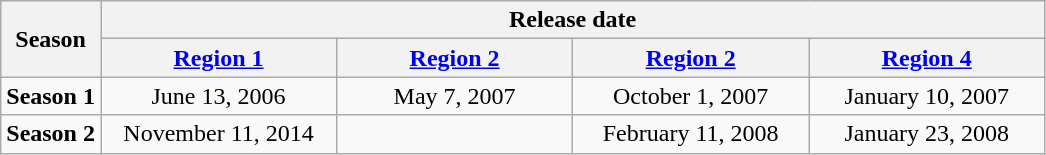<table class="wikitable" style="text-align:center;">
<tr>
<th rowspan="2">Season</th>
<th colspan="4">Release date</th>
</tr>
<tr>
<th width="150"><a href='#'>Region 1</a></th>
<th width="150"><a href='#'>Region 2</a><br></th>
<th width="150"><a href='#'>Region 2</a><br></th>
<th width="150"><a href='#'>Region 4</a></th>
</tr>
<tr>
<td><strong>Season 1</strong></td>
<td>June 13, 2006</td>
<td>May 7, 2007</td>
<td>October 1, 2007</td>
<td>January 10, 2007</td>
</tr>
<tr>
<td><strong>Season 2</strong></td>
<td>November 11, 2014</td>
<td></td>
<td>February 11, 2008</td>
<td>January 23, 2008</td>
</tr>
</table>
